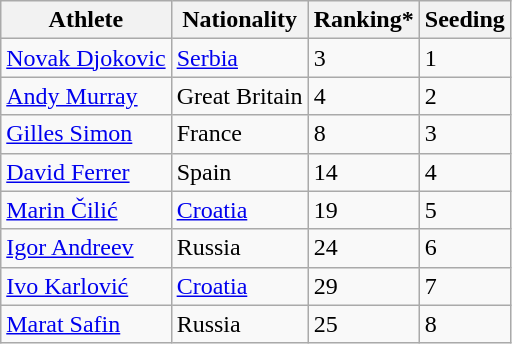<table class="wikitable" border="1">
<tr>
<th>Athlete</th>
<th>Nationality</th>
<th>Ranking*</th>
<th>Seeding</th>
</tr>
<tr>
<td><a href='#'>Novak Djokovic</a></td>
<td> <a href='#'>Serbia</a></td>
<td>3</td>
<td>1</td>
</tr>
<tr>
<td><a href='#'>Andy Murray</a></td>
<td> Great Britain</td>
<td>4</td>
<td>2</td>
</tr>
<tr>
<td><a href='#'>Gilles Simon</a></td>
<td> France</td>
<td>8</td>
<td>3</td>
</tr>
<tr>
<td><a href='#'>David Ferrer</a></td>
<td> Spain</td>
<td>14</td>
<td>4</td>
</tr>
<tr>
<td><a href='#'>Marin Čilić</a></td>
<td> <a href='#'>Croatia</a></td>
<td>19</td>
<td>5</td>
</tr>
<tr>
<td><a href='#'>Igor Andreev</a></td>
<td> Russia</td>
<td>24</td>
<td>6</td>
</tr>
<tr>
<td><a href='#'>Ivo Karlović</a></td>
<td> <a href='#'>Croatia</a></td>
<td>29</td>
<td>7</td>
</tr>
<tr>
<td><a href='#'>Marat Safin</a></td>
<td> Russia</td>
<td>25</td>
<td>8</td>
</tr>
</table>
